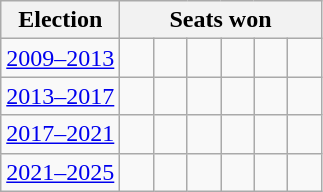<table class="wikitable">
<tr>
<th><strong>Election</strong></th>
<th colspan=6><strong>Seats won</strong></th>
</tr>
<tr>
<td><a href='#'>2009–2013</a></td>
<td width=15 > </td>
<td width=15 > </td>
<td width=15 > </td>
<td width=15 > </td>
<td width=15 > </td>
<td width=15 > </td>
</tr>
<tr>
<td><a href='#'>2013–2017</a></td>
<td width=15 > </td>
<td width=15 > </td>
<td width=15 > </td>
<td width=15 > </td>
<td width=15 > </td>
<td width=15 > </td>
</tr>
<tr>
<td><a href='#'>2017–2021</a></td>
<td width=15 > </td>
<td width=15 > </td>
<td width=15 > </td>
<td width=15 > </td>
<td width=15 > </td>
<td width=15 > </td>
</tr>
<tr>
<td><a href='#'>2021–2025</a></td>
<td width=15 > </td>
<td width=15 > </td>
<td width=15 > </td>
<td width=15 > </td>
<td width=15 > </td>
<td width=15 > </td>
</tr>
</table>
